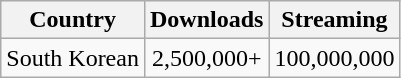<table class="wikitable sortable plainrowheaders" style="text-align:center;">
<tr>
<th>Country</th>
<th>Downloads</th>
<th>Streaming</th>
</tr>
<tr>
<td>South Korean</td>
<td>2,500,000+</td>
<td>100,000,000 </td>
</tr>
</table>
